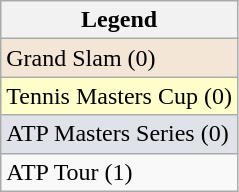<table class="wikitable">
<tr>
<th>Legend</th>
</tr>
<tr bgcolor="#f3e6d7">
<td>Grand Slam (0)</td>
</tr>
<tr bgcolor="ffffcc">
<td>Tennis Masters Cup (0)</td>
</tr>
<tr bgcolor="#dfe2e9">
<td>ATP Masters Series (0)</td>
</tr>
<tr>
<td>ATP Tour (1)</td>
</tr>
</table>
